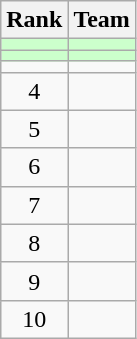<table class="wikitable" style="text-align: center">
<tr>
<th>Rank</th>
<th>Team</th>
</tr>
<tr bgcolor=#ccffcc>
<td></td>
<td align=left></td>
</tr>
<tr bgcolor=#ccffcc>
<td></td>
<td align=left></td>
</tr>
<tr>
<td></td>
<td align=left></td>
</tr>
<tr>
<td>4</td>
<td align=left></td>
</tr>
<tr>
<td>5</td>
<td align=left></td>
</tr>
<tr>
<td>6</td>
<td align=left></td>
</tr>
<tr>
<td>7</td>
<td align=left></td>
</tr>
<tr>
<td>8</td>
<td align=left></td>
</tr>
<tr>
<td>9</td>
<td align=left></td>
</tr>
<tr>
<td>10</td>
<td align=left></td>
</tr>
</table>
